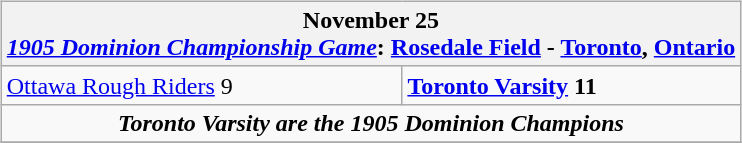<table cellspacing="10">
<tr>
<td valign="top"><br><table class="wikitable">
<tr>
<th bgcolor="#DDDDDD" colspan="4">November 25<br><a href='#'><em>1905 Dominion Championship Game</em></a>: <a href='#'>Rosedale Field</a> - <a href='#'>Toronto</a>, <a href='#'>Ontario</a></th>
</tr>
<tr>
<td><a href='#'>Ottawa Rough Riders</a> 9</td>
<td><strong><a href='#'>Toronto Varsity</a> 11</strong></td>
</tr>
<tr>
<td align="center" colspan="4"><strong><em>Toronto Varsity are the 1905 Dominion Champions</em></strong></td>
</tr>
<tr>
</tr>
</table>
</td>
</tr>
</table>
